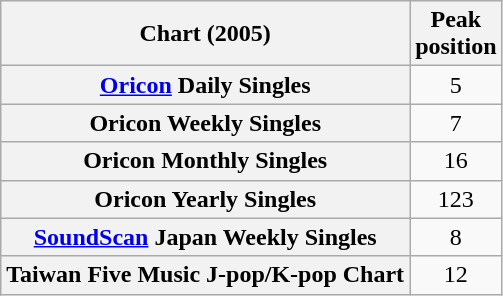<table class="wikitable sortable plainrowheaders">
<tr>
<th scope="col">Chart (2005)</th>
<th scope="col">Peak<br>position</th>
</tr>
<tr>
<th scope="row"><a href='#'>Oricon</a> Daily Singles</th>
<td align="center">5</td>
</tr>
<tr>
<th scope="row">Oricon Weekly Singles</th>
<td align="center">7</td>
</tr>
<tr>
<th scope="row">Oricon Monthly Singles</th>
<td align="center">16</td>
</tr>
<tr>
<th scope="row">Oricon Yearly Singles</th>
<td align="center">123</td>
</tr>
<tr>
<th scope="row"><a href='#'>SoundScan</a> Japan Weekly Singles</th>
<td align="center">8</td>
</tr>
<tr>
<th scope="row">Taiwan Five Music J-pop/K-pop Chart</th>
<td align="center">12</td>
</tr>
</table>
